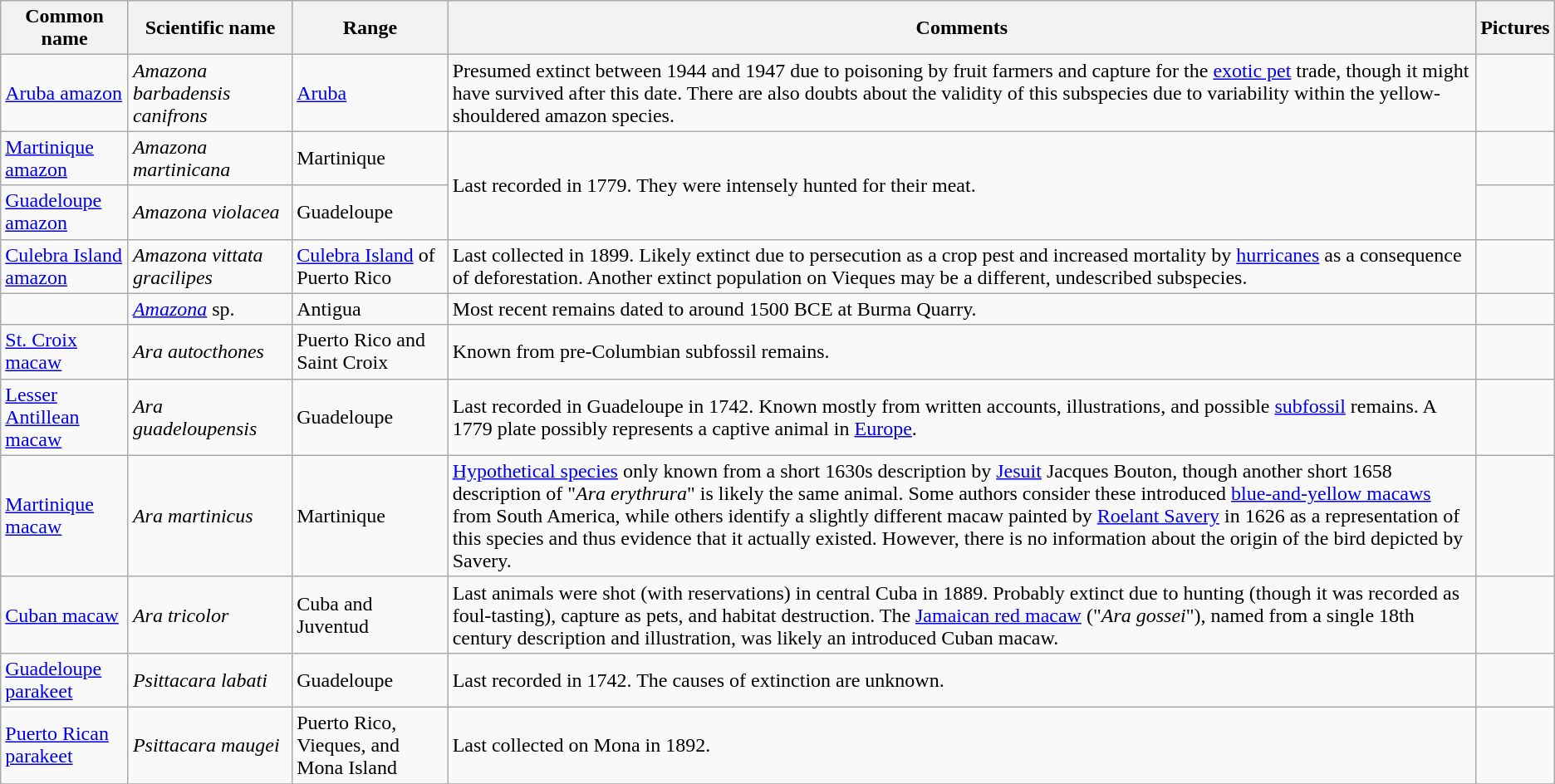<table class="wikitable sortable">
<tr>
<th>Common name</th>
<th>Scientific name</th>
<th>Range</th>
<th class="unsortable">Comments</th>
<th class="unsortable">Pictures</th>
</tr>
<tr>
<td><a href='#'>Aruba amazon</a></td>
<td><em>Amazona barbadensis canifrons</em></td>
<td><a href='#'>Aruba</a></td>
<td>Presumed extinct between 1944 and 1947 due to poisoning by fruit farmers and capture for the <a href='#'>exotic pet</a> trade, though it might have survived after this date. There are also doubts about the validity of this subspecies due to variability within the yellow-shouldered amazon species.</td>
<td></td>
</tr>
<tr>
<td><a href='#'>Martinique amazon</a></td>
<td><em>Amazona martinicana</em></td>
<td>Martinique</td>
<td rowspan="2">Last recorded in 1779. They were intensely hunted for their meat.</td>
<td></td>
</tr>
<tr>
<td><a href='#'>Guadeloupe amazon</a></td>
<td><em>Amazona violacea</em></td>
<td>Guadeloupe</td>
<td></td>
</tr>
<tr>
<td><a href='#'>Culebra Island amazon</a></td>
<td><em>Amazona vittata gracilipes</em></td>
<td><a href='#'>Culebra Island</a> of Puerto Rico</td>
<td>Last collected in 1899. Likely extinct due to persecution as a crop pest and increased mortality by <a href='#'>hurricanes</a> as a consequence of deforestation. Another extinct population on Vieques may be a different, undescribed subspecies.</td>
<td></td>
</tr>
<tr>
<td></td>
<td><em><a href='#'>Amazona</a></em> sp.</td>
<td>Antigua</td>
<td>Most recent remains dated to around 1500 BCE at Burma Quarry.</td>
<td></td>
</tr>
<tr>
<td><a href='#'>St. Croix macaw</a></td>
<td><em>Ara autocthones</em></td>
<td>Puerto Rico and Saint Croix</td>
<td>Known from pre-Columbian subfossil remains.</td>
<td></td>
</tr>
<tr>
<td><a href='#'>Lesser Antillean macaw</a></td>
<td><em>Ara guadeloupensis</em></td>
<td>Guadeloupe</td>
<td>Last recorded in Guadeloupe in 1742. Known mostly from written accounts, illustrations, and possible <a href='#'>subfossil</a> remains. A 1779 plate possibly represents a captive animal in <a href='#'>Europe</a>.</td>
<td></td>
</tr>
<tr>
<td><a href='#'>Martinique macaw</a></td>
<td><em>Ara martinicus</em></td>
<td>Martinique</td>
<td><a href='#'>Hypothetical species</a> only known from a short 1630s description by <a href='#'>Jesuit</a> Jacques Bouton, though another short 1658 description of "<em>Ara erythrura</em>" is likely the same animal. Some authors consider these introduced <a href='#'>blue-and-yellow macaws</a> from South America, while others identify a slightly different macaw painted by <a href='#'>Roelant Savery</a> in 1626 as a representation of this species and thus evidence that it actually existed. However, there is no information about the origin of the bird depicted by Savery.</td>
<td></td>
</tr>
<tr>
<td><a href='#'>Cuban macaw</a></td>
<td><em>Ara tricolor</em></td>
<td>Cuba and Juventud</td>
<td>Last animals were shot (with reservations) in central Cuba in 1889. Probably extinct due to hunting (though it was recorded as foul-tasting), capture as pets, and habitat destruction. The <a href='#'>Jamaican red macaw</a> ("<em>Ara gossei</em>"), named from a single 18th century description and illustration, was likely an introduced Cuban macaw.</td>
<td></td>
</tr>
<tr>
<td><a href='#'>Guadeloupe parakeet</a></td>
<td><em>Psittacara labati</em></td>
<td>Guadeloupe</td>
<td>Last recorded in 1742. The causes of extinction are unknown.</td>
<td></td>
</tr>
<tr>
<td><a href='#'>Puerto Rican parakeet</a></td>
<td><em>Psittacara maugei</em></td>
<td>Puerto Rico, Vieques, and Mona Island</td>
<td>Last collected on Mona in 1892.</td>
<td></td>
</tr>
<tr>
</tr>
</table>
